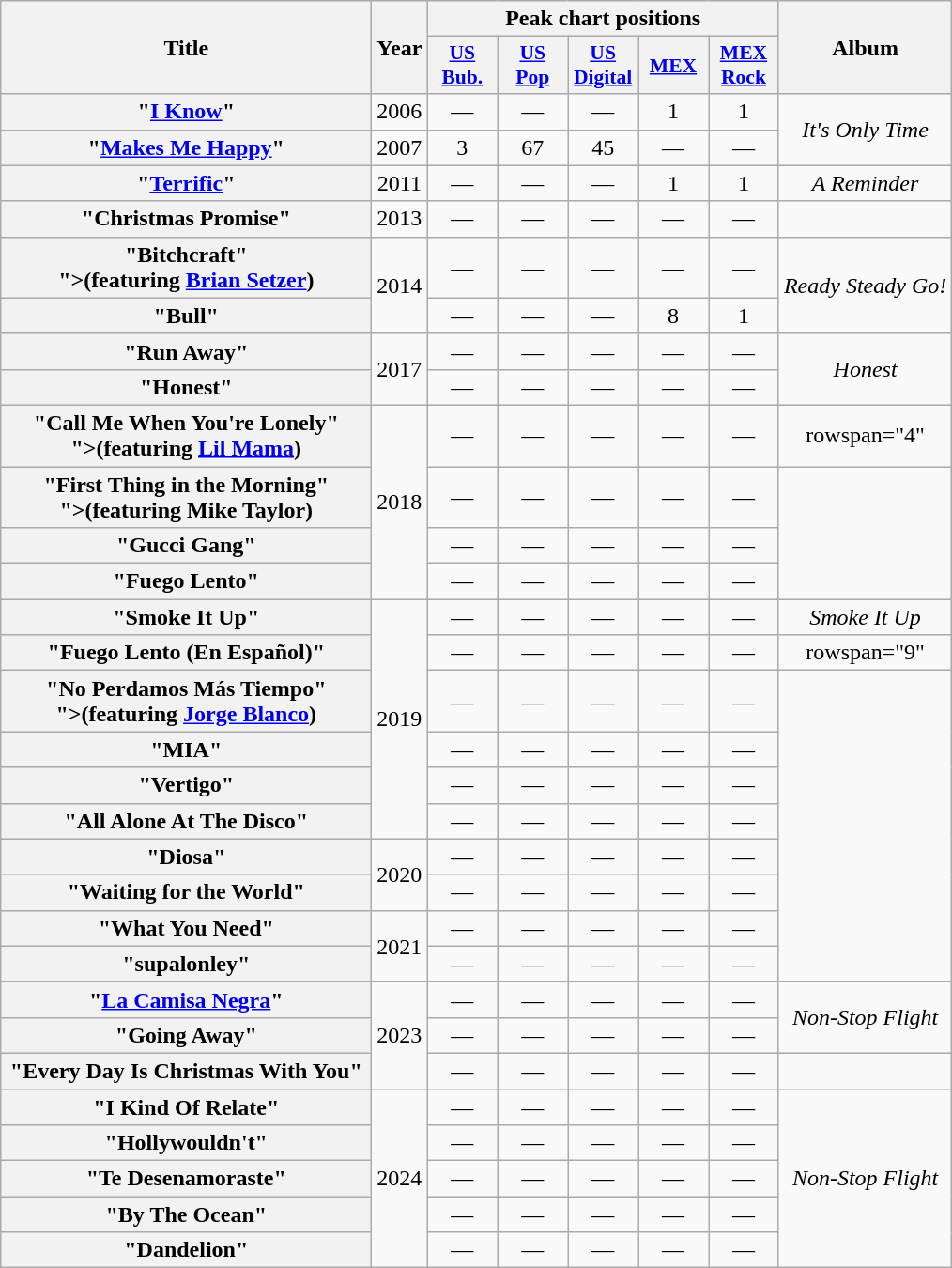<table class="wikitable plainrowheaders" style="text-align:center;">
<tr>
<th scope="col" rowspan="2" style="width:16em;">Title</th>
<th scope="col" rowspan="2">Year</th>
<th scope="col" colspan="5">Peak chart positions</th>
<th scope="col" rowspan="2">Album</th>
</tr>
<tr>
<th scope="col" style="width:3em;font-size:90%;"><a href='#'>US<br>Bub.</a><br></th>
<th scope="col" style="width:3em;font-size:90%;"><a href='#'>US<br>Pop</a><br></th>
<th scope="col" style="width:3em;font-size:90%;"><a href='#'>US Digital</a><br></th>
<th scope="col" style="width:3em;font-size:90%;"><a href='#'>MEX</a><br></th>
<th scope="col" style="width:3em;font-size:90%;"><a href='#'>MEX Rock</a></th>
</tr>
<tr>
<th scope="row">"<a href='#'>I Know</a>"</th>
<td>2006</td>
<td>—</td>
<td>—</td>
<td>—</td>
<td>1</td>
<td>1</td>
<td rowspan="2"><em>It's Only Time</em></td>
</tr>
<tr>
<th scope="row">"<a href='#'>Makes Me Happy</a>"</th>
<td>2007</td>
<td>3</td>
<td>67</td>
<td>45</td>
<td>—</td>
<td>—</td>
</tr>
<tr>
<th scope="row">"<a href='#'>Terrific</a>"</th>
<td>2011</td>
<td>—</td>
<td>—</td>
<td>—</td>
<td>1</td>
<td>1</td>
<td><em>A Reminder</em></td>
</tr>
<tr>
<th scope="row">"Christmas Promise"</th>
<td>2013</td>
<td>—</td>
<td>—</td>
<td>—</td>
<td>—</td>
<td>—</td>
<td></td>
</tr>
<tr>
<th scope="row">"Bitchcraft" <br><span>">(featuring <a href='#'>Brian Setzer</a>)</span></th>
<td rowspan="2">2014</td>
<td>—</td>
<td>—</td>
<td>—</td>
<td>—</td>
<td>—</td>
<td rowspan="2"><em>Ready Steady Go!</em></td>
</tr>
<tr>
<th scope="row">"Bull"</th>
<td>—</td>
<td>—</td>
<td>—</td>
<td>8</td>
<td>1</td>
</tr>
<tr>
<th scope="row">"Run Away"</th>
<td rowspan="2">2017</td>
<td>—</td>
<td>—</td>
<td>—</td>
<td>—</td>
<td>—</td>
<td rowspan="2"><em>Honest</em></td>
</tr>
<tr>
<th scope="row">"Honest"</th>
<td>—</td>
<td>—</td>
<td>—</td>
<td>—</td>
<td>—</td>
</tr>
<tr>
<th scope="row">"Call Me When You're Lonely"<br><span>">(featuring <a href='#'>Lil Mama</a>)</span></th>
<td rowspan="4">2018</td>
<td>—</td>
<td>—</td>
<td>—</td>
<td>—</td>
<td>—</td>
<td>rowspan="4" </td>
</tr>
<tr>
<th scope="row">"First Thing in the Morning"<br><span>">(featuring Mike Taylor)</span></th>
<td>—</td>
<td>—</td>
<td>—</td>
<td>—</td>
<td>—</td>
</tr>
<tr>
<th scope="row">"Gucci Gang"</th>
<td>—</td>
<td>—</td>
<td>—</td>
<td>—</td>
<td>—</td>
</tr>
<tr>
<th scope="row">"Fuego Lento"</th>
<td>—</td>
<td>—</td>
<td>—</td>
<td>—</td>
<td>—</td>
</tr>
<tr>
<th scope="row">"Smoke It Up"</th>
<td rowspan="6">2019</td>
<td>—</td>
<td>—</td>
<td>—</td>
<td>—</td>
<td>—</td>
<td><em>Smoke It Up</em></td>
</tr>
<tr>
<th scope="row">"Fuego Lento (En Español)"</th>
<td>—</td>
<td>—</td>
<td>—</td>
<td>—</td>
<td>—</td>
<td>rowspan="9" </td>
</tr>
<tr>
<th scope="row">"No Perdamos Más Tiempo"<br><span>">(featuring <a href='#'>Jorge Blanco</a>)</span></th>
<td>—</td>
<td>—</td>
<td>—</td>
<td>—</td>
<td>—</td>
</tr>
<tr>
<th scope="row">"MIA"</th>
<td>—</td>
<td>—</td>
<td>—</td>
<td>—</td>
<td>—</td>
</tr>
<tr>
<th scope="row">"Vertigo"</th>
<td>—</td>
<td>—</td>
<td>—</td>
<td>—</td>
<td>—</td>
</tr>
<tr>
<th scope="row">"All Alone At The Disco"</th>
<td>—</td>
<td>—</td>
<td>—</td>
<td>—</td>
<td>—</td>
</tr>
<tr>
<th scope="row">"Diosa"</th>
<td rowspan=2>2020</td>
<td>—</td>
<td>—</td>
<td>—</td>
<td>—</td>
<td>—</td>
</tr>
<tr>
<th scope="row">"Waiting for the World"</th>
<td>—</td>
<td>—</td>
<td>—</td>
<td>—</td>
<td>—</td>
</tr>
<tr>
<th scope="row">"What You Need"</th>
<td rowspan=2>2021</td>
<td>—</td>
<td>—</td>
<td>—</td>
<td>—</td>
<td>—</td>
</tr>
<tr>
<th scope="row">"supalonley"</th>
<td>—</td>
<td>—</td>
<td>—</td>
<td>—</td>
<td>—</td>
</tr>
<tr>
<th scope="row">"<a href='#'>La Camisa Negra</a>"</th>
<td rowspan=3>2023</td>
<td>—</td>
<td>—</td>
<td>—</td>
<td>—</td>
<td>—</td>
<td rowspan="2"><em>Non-Stop Flight</em></td>
</tr>
<tr>
<th scope="row">"Going Away"</th>
<td>—</td>
<td>—</td>
<td>—</td>
<td>—</td>
<td>—</td>
</tr>
<tr>
<th scope="row">"Every Day Is Christmas With You"</th>
<td>—</td>
<td>—</td>
<td>—</td>
<td>—</td>
<td>—</td>
<td></td>
</tr>
<tr>
<th scope="row">"I Kind Of Relate"</th>
<td rowspan="5">2024</td>
<td>—</td>
<td>—</td>
<td>—</td>
<td>—</td>
<td>—</td>
<td rowspan="5"><em>Non-Stop Flight</em></td>
</tr>
<tr>
<th scope="row">"Hollywouldn't"</th>
<td>—</td>
<td>—</td>
<td>—</td>
<td>—</td>
<td>—</td>
</tr>
<tr>
<th scope="row">"Te Desenamoraste"</th>
<td>—</td>
<td>—</td>
<td>—</td>
<td>—</td>
<td>—</td>
</tr>
<tr>
<th scope="row">"By The Ocean"</th>
<td>—</td>
<td>—</td>
<td>—</td>
<td>—</td>
<td>—</td>
</tr>
<tr>
<th scope="row">"Dandelion"</th>
<td>—</td>
<td>—</td>
<td>—</td>
<td>—</td>
<td>—</td>
</tr>
</table>
